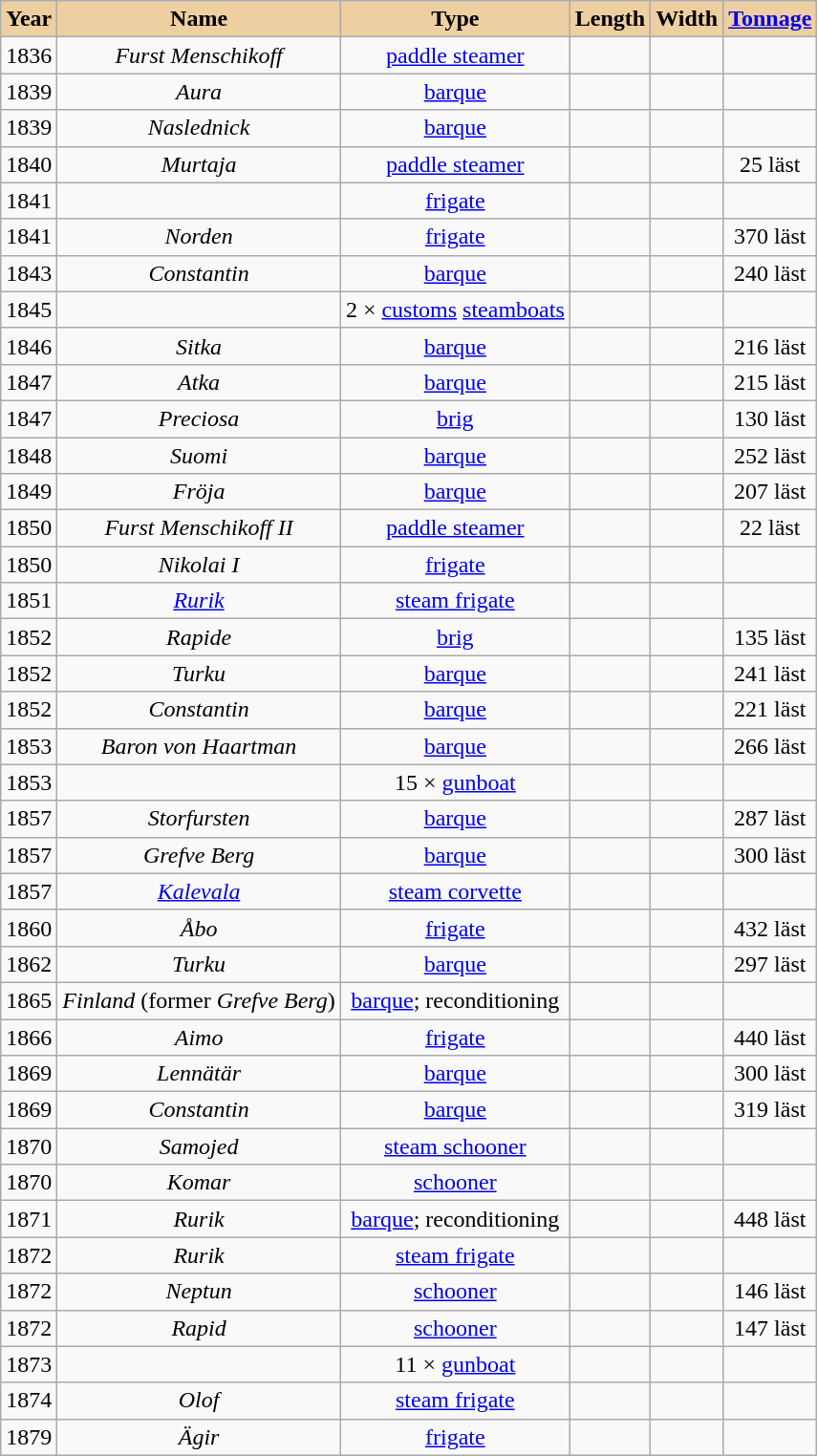<table class="wikitable">
<tr>
<th align="center" style="background:#EECFA1">Year</th>
<th style="background:#EECFA1">Name</th>
<th style="background:#EECFA1">Type</th>
<th style="background:#EECFA1">Length</th>
<th style="background:#EECFA1">Width</th>
<th style="background:#EECFA1"><a href='#'>Tonnage</a></th>
</tr>
<tr>
<td align="left">1836</td>
<td align="center"><em>Furst Menschikoff</em></td>
<td align="center"><a href='#'>paddle steamer</a></td>
<td align="center"></td>
<td align="center"></td>
<td align="center"></td>
</tr>
<tr>
<td align="left">1839</td>
<td align="center"><em>Aura</em></td>
<td align="center"><a href='#'>barque</a></td>
<td align="center"></td>
<td align="center"></td>
<td align="center"></td>
</tr>
<tr>
<td align="left">1839</td>
<td align="center"><em>Naslednick</em></td>
<td align="center"><a href='#'>barque</a></td>
<td align="center"></td>
<td align="center"></td>
<td align="center"></td>
</tr>
<tr>
<td align="left">1840</td>
<td align="center"><em>Murtaja</em></td>
<td align="center"><a href='#'>paddle steamer</a></td>
<td align="center"></td>
<td align="center"></td>
<td align="center">25 läst</td>
</tr>
<tr>
<td align="left">1841</td>
<td align="center"></td>
<td align="center"><a href='#'>frigate</a></td>
<td align="center"></td>
<td align="center"></td>
<td align="center"></td>
</tr>
<tr>
<td align="left">1841</td>
<td align="center"><em>Norden</em></td>
<td align="center"><a href='#'>frigate</a></td>
<td align="center"></td>
<td align="center"></td>
<td align="center">370 läst</td>
</tr>
<tr>
<td align="left">1843</td>
<td align="center"><em>Constantin</em></td>
<td align="center"><a href='#'>barque</a></td>
<td align="center"></td>
<td align="center"></td>
<td align="center">240 läst</td>
</tr>
<tr>
<td align="left">1845</td>
<td align="center"></td>
<td align="center">2 × <a href='#'>customs</a> <a href='#'>steamboats</a></td>
<td align="center"></td>
<td align="center"></td>
<td align="center"></td>
</tr>
<tr>
<td align="left">1846</td>
<td align="center"><em>Sitka</em></td>
<td align="center"><a href='#'>barque</a></td>
<td align="center"></td>
<td align="center"></td>
<td align="center">216 läst</td>
</tr>
<tr>
<td align="left">1847</td>
<td align="center"><em>Atka</em></td>
<td align="center"><a href='#'>barque</a></td>
<td align="center"></td>
<td align="center"></td>
<td align="center">215 läst</td>
</tr>
<tr>
<td align="left">1847</td>
<td align="center"><em>Preciosa</em></td>
<td align="center"><a href='#'>brig</a></td>
<td align="center"></td>
<td align="center"></td>
<td align="center">130 läst</td>
</tr>
<tr>
<td align="left">1848</td>
<td align="center"><em>Suomi</em></td>
<td align="center"><a href='#'>barque</a></td>
<td align="center"></td>
<td align="center"></td>
<td align="center">252 läst</td>
</tr>
<tr>
<td align="left">1849</td>
<td align="center"><em>Fröja</em></td>
<td align="center"><a href='#'>barque</a></td>
<td align="center"></td>
<td align="center"></td>
<td align="center">207 läst</td>
</tr>
<tr>
<td align="left">1850</td>
<td align="center"><em>Furst Menschikoff II</em></td>
<td align="center"><a href='#'>paddle steamer</a></td>
<td align="center"></td>
<td align="center"></td>
<td align="center">22 läst</td>
</tr>
<tr>
<td align="left">1850</td>
<td align="center"><em>Nikolai I</em></td>
<td align="center"><a href='#'>frigate</a></td>
<td align="center"></td>
<td align="center"></td>
<td align="center"></td>
</tr>
<tr>
<td align="left">1851</td>
<td align="center"><em><a href='#'>Rurik</a></em></td>
<td align="center"><a href='#'>steam frigate</a></td>
<td align="center"></td>
<td align="center"></td>
<td align="center"></td>
</tr>
<tr>
<td align="left">1852</td>
<td align="center"><em>Rapide</em></td>
<td align="center"><a href='#'>brig</a></td>
<td align="center"></td>
<td align="center"></td>
<td align="center">135 läst</td>
</tr>
<tr>
<td align="left">1852</td>
<td align="center"><em>Turku</em></td>
<td align="center"><a href='#'>barque</a></td>
<td align="center"></td>
<td align="center"></td>
<td align="center">241 läst</td>
</tr>
<tr>
<td align="left">1852</td>
<td align="center"><em>Constantin</em></td>
<td align="center"><a href='#'>barque</a></td>
<td align="center"></td>
<td align="center"></td>
<td align="center">221 läst</td>
</tr>
<tr>
<td align="left">1853</td>
<td align="center"><em>Baron von Haartman</em></td>
<td align="center"><a href='#'>barque</a></td>
<td align="center"></td>
<td align="center"></td>
<td align="center">266 läst</td>
</tr>
<tr>
<td align="left">1853</td>
<td align="center"></td>
<td align="center">15 × <a href='#'>gunboat</a></td>
<td align="center"></td>
<td align="center"></td>
<td align="center"></td>
</tr>
<tr>
<td align="left">1857</td>
<td align="center"><em>Storfursten</em></td>
<td align="center"><a href='#'>barque</a></td>
<td align="center"></td>
<td align="center"></td>
<td align="center">287 läst</td>
</tr>
<tr>
<td align="left">1857</td>
<td align="center"><em>Grefve Berg</em></td>
<td align="center"><a href='#'>barque</a></td>
<td align="center"></td>
<td align="center"></td>
<td align="center">300 läst</td>
</tr>
<tr>
<td align="left">1857</td>
<td align="center"><em><a href='#'>Kalevala</a></em></td>
<td align="center"><a href='#'>steam corvette</a></td>
<td align="center"></td>
<td align="center"></td>
<td align="center"></td>
</tr>
<tr>
<td align="left">1860</td>
<td align="center"><em>Åbo</em></td>
<td align="center"><a href='#'>frigate</a></td>
<td align="center"></td>
<td align="center"></td>
<td align="center">432 läst</td>
</tr>
<tr>
<td align="left">1862</td>
<td align="center"><em>Turku</em></td>
<td align="center"><a href='#'>barque</a></td>
<td align="center"></td>
<td align="center"></td>
<td align="center">297 läst</td>
</tr>
<tr>
<td align="left">1865</td>
<td align="center"><em>Finland</em> (former <em>Grefve Berg</em>)</td>
<td align="center"><a href='#'>barque</a>; reconditioning</td>
<td align="center"></td>
<td align="center"></td>
<td align="center"></td>
</tr>
<tr>
<td align="left">1866</td>
<td align="center"><em>Aimo</em></td>
<td align="center"><a href='#'>frigate</a></td>
<td align="center"></td>
<td align="center"></td>
<td align="center">440 läst</td>
</tr>
<tr>
<td align="left">1869</td>
<td align="center"><em>Lennätär</em></td>
<td align="center"><a href='#'>barque</a></td>
<td align="center"></td>
<td align="center"></td>
<td align="center">300 läst</td>
</tr>
<tr>
<td align="left">1869</td>
<td align="center"><em>Constantin</em></td>
<td align="center"><a href='#'>barque</a></td>
<td align="center"></td>
<td align="center"></td>
<td align="center">319 läst</td>
</tr>
<tr>
<td align="left">1870</td>
<td align="center"><em>Samojed</em></td>
<td align="center"><a href='#'>steam schooner</a></td>
<td align="center"></td>
<td align="center"></td>
<td align="center"></td>
</tr>
<tr>
<td align="left">1870</td>
<td align="center"><em>Komar</em></td>
<td align="center"><a href='#'>schooner</a></td>
<td align="center"></td>
<td align="center"></td>
<td align="center"></td>
</tr>
<tr>
<td align="left">1871</td>
<td align="center"><em>Rurik</em></td>
<td align="center"><a href='#'>barque</a>; reconditioning</td>
<td align="center"></td>
<td align="center"></td>
<td align="center">448 läst</td>
</tr>
<tr>
<td align="left">1872</td>
<td align="center"><em>Rurik</em></td>
<td align="center"><a href='#'>steam frigate</a></td>
<td align="center"></td>
<td align="center"></td>
<td align="center"></td>
</tr>
<tr>
<td align="left">1872</td>
<td align="center"><em>Neptun</em></td>
<td align="center"><a href='#'>schooner</a></td>
<td align="center"></td>
<td align="center"></td>
<td align="center">146 läst</td>
</tr>
<tr>
<td align="left">1872</td>
<td align="center"><em>Rapid</em></td>
<td align="center"><a href='#'>schooner</a></td>
<td align="center"></td>
<td align="center"></td>
<td align="center">147 läst</td>
</tr>
<tr>
<td align="left">1873</td>
<td align="center"></td>
<td align="center">11 × <a href='#'>gunboat</a></td>
<td align="center"></td>
<td align="center"></td>
<td align="center"></td>
</tr>
<tr>
<td align="left">1874</td>
<td align="center"><em>Olof</em></td>
<td align="center"><a href='#'>steam frigate</a></td>
<td align="center"></td>
<td align="center"></td>
<td align="center"></td>
</tr>
<tr>
<td align="left">1879</td>
<td align="center"><em>Ägir</em></td>
<td align="center"><a href='#'>frigate</a></td>
<td align="center"></td>
<td align="center"></td>
<td align="center"></td>
</tr>
</table>
